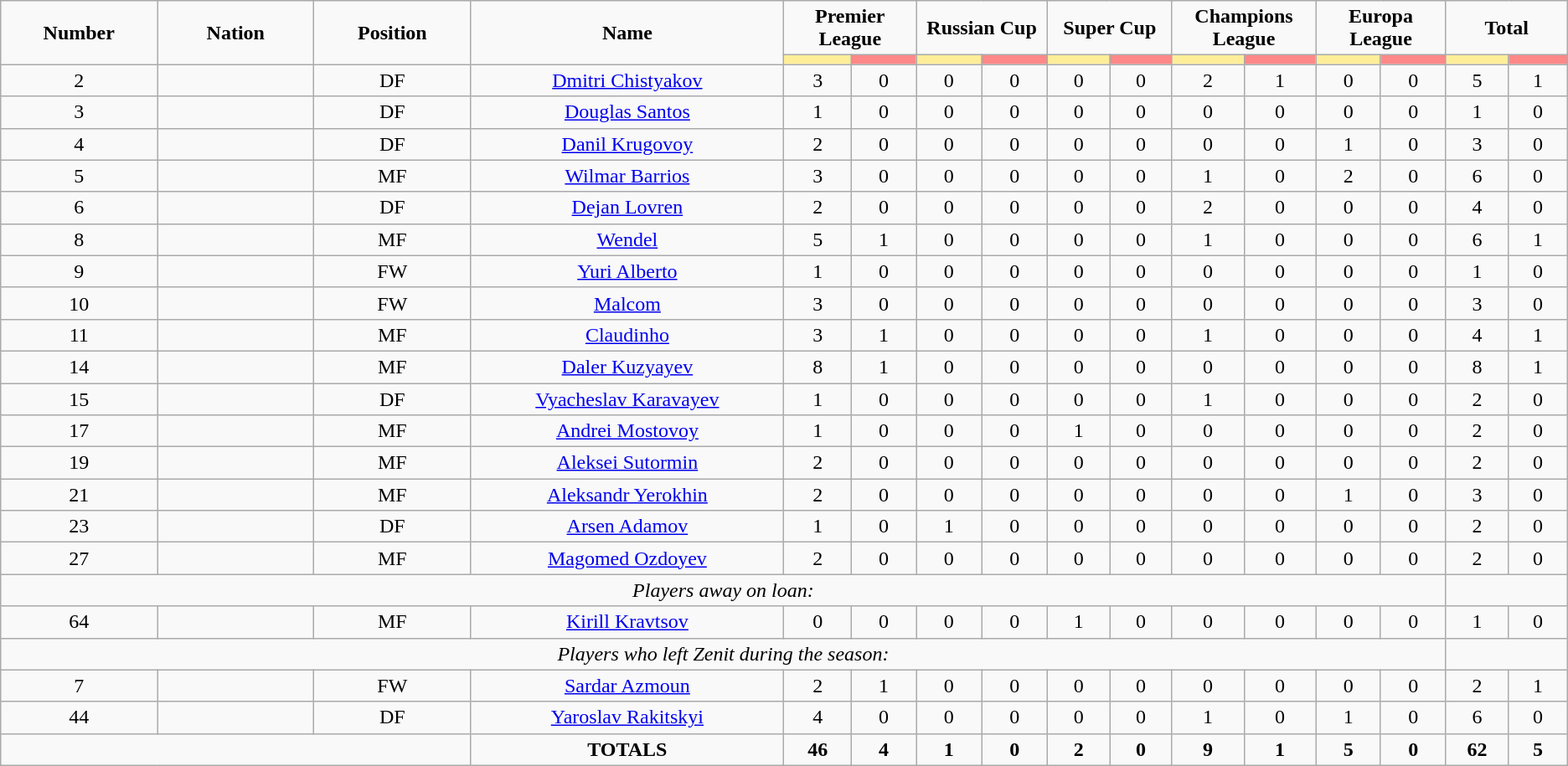<table class="wikitable" style="font-size: 100%; text-align: center;">
<tr>
<td rowspan="2" width="10%" align="center"><strong>Number</strong></td>
<td rowspan="2" width="10%" align="center"><strong>Nation</strong></td>
<td rowspan="2" width="10%" align="center"><strong>Position</strong></td>
<td rowspan="2" width="20%" align="center"><strong>Name</strong></td>
<td colspan="2" align="center"><strong>Premier League</strong></td>
<td colspan="2" align="center"><strong>Russian Cup</strong></td>
<td colspan="2" align="center"><strong>Super Cup</strong></td>
<td colspan="2" align="center"><strong>Champions League</strong></td>
<td colspan="2" align="center"><strong>Europa League</strong></td>
<td colspan="2" align="center"><strong>Total</strong></td>
</tr>
<tr>
<th width=60 style="background: #FFEE99"></th>
<th width=60 style="background: #FF8888"></th>
<th width=60 style="background: #FFEE99"></th>
<th width=60 style="background: #FF8888"></th>
<th width=60 style="background: #FFEE99"></th>
<th width=60 style="background: #FF8888"></th>
<th width=60 style="background: #FFEE99"></th>
<th width=60 style="background: #FF8888"></th>
<th width=60 style="background: #FFEE99"></th>
<th width=60 style="background: #FF8888"></th>
<th width=60 style="background: #FFEE99"></th>
<th width=60 style="background: #FF8888"></th>
</tr>
<tr>
<td>2</td>
<td></td>
<td>DF</td>
<td><a href='#'>Dmitri Chistyakov</a></td>
<td>3</td>
<td>0</td>
<td>0</td>
<td>0</td>
<td>0</td>
<td>0</td>
<td>2</td>
<td>1</td>
<td>0</td>
<td>0</td>
<td>5</td>
<td>1</td>
</tr>
<tr>
<td>3</td>
<td></td>
<td>DF</td>
<td><a href='#'>Douglas Santos</a></td>
<td>1</td>
<td>0</td>
<td>0</td>
<td>0</td>
<td>0</td>
<td>0</td>
<td>0</td>
<td>0</td>
<td>0</td>
<td>0</td>
<td>1</td>
<td>0</td>
</tr>
<tr>
<td>4</td>
<td></td>
<td>DF</td>
<td><a href='#'>Danil Krugovoy</a></td>
<td>2</td>
<td>0</td>
<td>0</td>
<td>0</td>
<td>0</td>
<td>0</td>
<td>0</td>
<td>0</td>
<td>1</td>
<td>0</td>
<td>3</td>
<td>0</td>
</tr>
<tr>
<td>5</td>
<td></td>
<td>MF</td>
<td><a href='#'>Wilmar Barrios</a></td>
<td>3</td>
<td>0</td>
<td>0</td>
<td>0</td>
<td>0</td>
<td>0</td>
<td>1</td>
<td>0</td>
<td>2</td>
<td>0</td>
<td>6</td>
<td>0</td>
</tr>
<tr>
<td>6</td>
<td></td>
<td>DF</td>
<td><a href='#'>Dejan Lovren</a></td>
<td>2</td>
<td>0</td>
<td>0</td>
<td>0</td>
<td>0</td>
<td>0</td>
<td>2</td>
<td>0</td>
<td>0</td>
<td>0</td>
<td>4</td>
<td>0</td>
</tr>
<tr>
<td>8</td>
<td></td>
<td>MF</td>
<td><a href='#'>Wendel</a></td>
<td>5</td>
<td>1</td>
<td>0</td>
<td>0</td>
<td>0</td>
<td>0</td>
<td>1</td>
<td>0</td>
<td>0</td>
<td>0</td>
<td>6</td>
<td>1</td>
</tr>
<tr>
<td>9</td>
<td></td>
<td>FW</td>
<td><a href='#'>Yuri Alberto</a></td>
<td>1</td>
<td>0</td>
<td>0</td>
<td>0</td>
<td>0</td>
<td>0</td>
<td>0</td>
<td>0</td>
<td>0</td>
<td>0</td>
<td>1</td>
<td>0</td>
</tr>
<tr>
<td>10</td>
<td></td>
<td>FW</td>
<td><a href='#'>Malcom</a></td>
<td>3</td>
<td>0</td>
<td>0</td>
<td>0</td>
<td>0</td>
<td>0</td>
<td>0</td>
<td>0</td>
<td>0</td>
<td>0</td>
<td>3</td>
<td>0</td>
</tr>
<tr>
<td>11</td>
<td></td>
<td>MF</td>
<td><a href='#'>Claudinho</a></td>
<td>3</td>
<td>1</td>
<td>0</td>
<td>0</td>
<td>0</td>
<td>0</td>
<td>1</td>
<td>0</td>
<td>0</td>
<td>0</td>
<td>4</td>
<td>1</td>
</tr>
<tr>
<td>14</td>
<td></td>
<td>MF</td>
<td><a href='#'>Daler Kuzyayev</a></td>
<td>8</td>
<td>1</td>
<td>0</td>
<td>0</td>
<td>0</td>
<td>0</td>
<td>0</td>
<td>0</td>
<td>0</td>
<td>0</td>
<td>8</td>
<td>1</td>
</tr>
<tr>
<td>15</td>
<td></td>
<td>DF</td>
<td><a href='#'>Vyacheslav Karavayev</a></td>
<td>1</td>
<td>0</td>
<td>0</td>
<td>0</td>
<td>0</td>
<td>0</td>
<td>1</td>
<td>0</td>
<td>0</td>
<td>0</td>
<td>2</td>
<td>0</td>
</tr>
<tr>
<td>17</td>
<td></td>
<td>MF</td>
<td><a href='#'>Andrei Mostovoy</a></td>
<td>1</td>
<td>0</td>
<td>0</td>
<td>0</td>
<td>1</td>
<td>0</td>
<td>0</td>
<td>0</td>
<td>0</td>
<td>0</td>
<td>2</td>
<td>0</td>
</tr>
<tr>
<td>19</td>
<td></td>
<td>MF</td>
<td><a href='#'>Aleksei Sutormin</a></td>
<td>2</td>
<td>0</td>
<td>0</td>
<td>0</td>
<td>0</td>
<td>0</td>
<td>0</td>
<td>0</td>
<td>0</td>
<td>0</td>
<td>2</td>
<td>0</td>
</tr>
<tr>
<td>21</td>
<td></td>
<td>MF</td>
<td><a href='#'>Aleksandr Yerokhin</a></td>
<td>2</td>
<td>0</td>
<td>0</td>
<td>0</td>
<td>0</td>
<td>0</td>
<td>0</td>
<td>0</td>
<td>1</td>
<td>0</td>
<td>3</td>
<td>0</td>
</tr>
<tr>
<td>23</td>
<td></td>
<td>DF</td>
<td><a href='#'>Arsen Adamov</a></td>
<td>1</td>
<td>0</td>
<td>1</td>
<td>0</td>
<td>0</td>
<td>0</td>
<td>0</td>
<td>0</td>
<td>0</td>
<td>0</td>
<td>2</td>
<td>0</td>
</tr>
<tr>
<td>27</td>
<td></td>
<td>MF</td>
<td><a href='#'>Magomed Ozdoyev</a></td>
<td>2</td>
<td>0</td>
<td>0</td>
<td>0</td>
<td>0</td>
<td>0</td>
<td>0</td>
<td>0</td>
<td>0</td>
<td>0</td>
<td>2</td>
<td>0</td>
</tr>
<tr>
<td colspan="14"><em>Players away on loan:</em></td>
</tr>
<tr>
<td>64</td>
<td></td>
<td>MF</td>
<td><a href='#'>Kirill Kravtsov</a></td>
<td>0</td>
<td>0</td>
<td>0</td>
<td>0</td>
<td>1</td>
<td>0</td>
<td>0</td>
<td>0</td>
<td>0</td>
<td>0</td>
<td>1</td>
<td>0</td>
</tr>
<tr>
<td colspan="14"><em>Players who left Zenit during the season:</em></td>
</tr>
<tr>
<td>7</td>
<td></td>
<td>FW</td>
<td><a href='#'>Sardar Azmoun</a></td>
<td>2</td>
<td>1</td>
<td>0</td>
<td>0</td>
<td>0</td>
<td>0</td>
<td>0</td>
<td>0</td>
<td>0</td>
<td>0</td>
<td>2</td>
<td>1</td>
</tr>
<tr>
<td>44</td>
<td></td>
<td>DF</td>
<td><a href='#'>Yaroslav Rakitskyi</a></td>
<td>4</td>
<td>0</td>
<td>0</td>
<td>0</td>
<td>0</td>
<td>0</td>
<td>1</td>
<td>0</td>
<td>1</td>
<td>0</td>
<td>6</td>
<td>0</td>
</tr>
<tr>
<td colspan="3"></td>
<td><strong>TOTALS</strong></td>
<td><strong>46</strong></td>
<td><strong>4</strong></td>
<td><strong>1</strong></td>
<td><strong>0</strong></td>
<td><strong>2</strong></td>
<td><strong>0</strong></td>
<td><strong>9</strong></td>
<td><strong>1</strong></td>
<td><strong>5</strong></td>
<td><strong>0</strong></td>
<td><strong>62</strong></td>
<td><strong>5</strong></td>
</tr>
</table>
